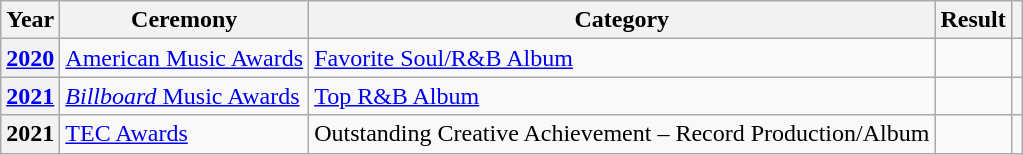<table class="wikitable plainrowheaders">
<tr>
<th scope="col">Year</th>
<th scope="col">Ceremony</th>
<th scope="col">Category</th>
<th scope="col">Result</th>
<th scope="col" class="unsortable"></th>
</tr>
<tr>
<th scope="row" rowspan="1"><a href='#'>2020</a></th>
<td><a href='#'>American Music Awards</a></td>
<td><a href='#'>Favorite Soul/R&B Album</a></td>
<td></td>
<td style="text-align:center;"></td>
</tr>
<tr>
<th scope="row" rowspan="1"><a href='#'>2021</a></th>
<td><a href='#'><em>Billboard</em> Music Awards</a></td>
<td><a href='#'>Top R&B Album</a></td>
<td></td>
<td style="text-align:center;"></td>
</tr>
<tr>
<th scope="row" rowspan="1">2021</th>
<td><a href='#'>TEC Awards</a></td>
<td>Outstanding Creative Achievement – Record Production/Album</td>
<td></td>
<td style="text-align:center;"></td>
</tr>
</table>
